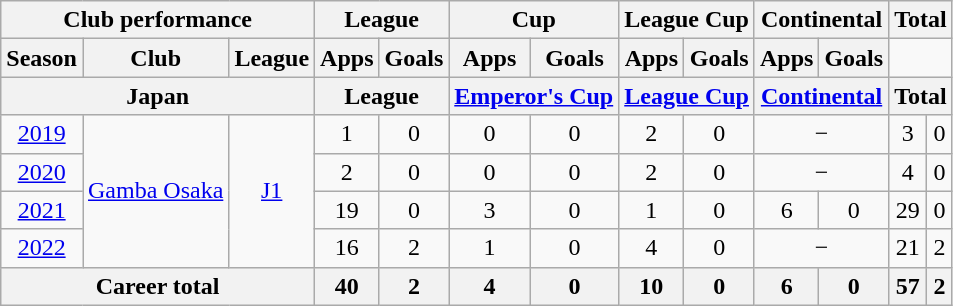<table class="wikitable" style="text-align:center">
<tr>
<th colspan=3>Club performance</th>
<th colspan=2>League</th>
<th colspan=2>Cup</th>
<th colspan=2>League Cup</th>
<th colspan=2>Continental</th>
<th colspan=3>Total</th>
</tr>
<tr>
<th>Season</th>
<th>Club</th>
<th>League</th>
<th>Apps</th>
<th>Goals</th>
<th>Apps</th>
<th>Goals</th>
<th>Apps</th>
<th>Goals</th>
<th>Apps</th>
<th>Goals</th>
</tr>
<tr>
<th colspan=3>Japan</th>
<th colspan=2>League</th>
<th colspan=2><a href='#'>Emperor's Cup</a></th>
<th colspan=2><a href='#'>League Cup</a></th>
<th colspan=2><a href='#'>Continental</a></th>
<th colspan=3>Total</th>
</tr>
<tr>
<td><a href='#'>2019</a></td>
<td rowspan="4"><a href='#'>Gamba Osaka</a></td>
<td rowspan="4"><a href='#'>J1</a></td>
<td>1</td>
<td>0</td>
<td>0</td>
<td>0</td>
<td>2</td>
<td>0</td>
<td colspan="2">−</td>
<td>3</td>
<td>0</td>
</tr>
<tr>
<td><a href='#'>2020</a></td>
<td>2</td>
<td>0</td>
<td>0</td>
<td>0</td>
<td>2</td>
<td>0</td>
<td colspan="2">−</td>
<td>4</td>
<td>0</td>
</tr>
<tr>
<td><a href='#'>2021</a></td>
<td>19</td>
<td>0</td>
<td>3</td>
<td>0</td>
<td>1</td>
<td>0</td>
<td>6</td>
<td>0</td>
<td>29</td>
<td>0</td>
</tr>
<tr>
<td><a href='#'>2022</a></td>
<td>16</td>
<td>2</td>
<td>1</td>
<td>0</td>
<td>4</td>
<td>0</td>
<td colspan="2">−</td>
<td>21</td>
<td>2</td>
</tr>
<tr>
<th colspan=3>Career total</th>
<th>40</th>
<th>2</th>
<th>4</th>
<th>0</th>
<th>10</th>
<th>0</th>
<th>6</th>
<th>0</th>
<th>57</th>
<th>2</th>
</tr>
</table>
